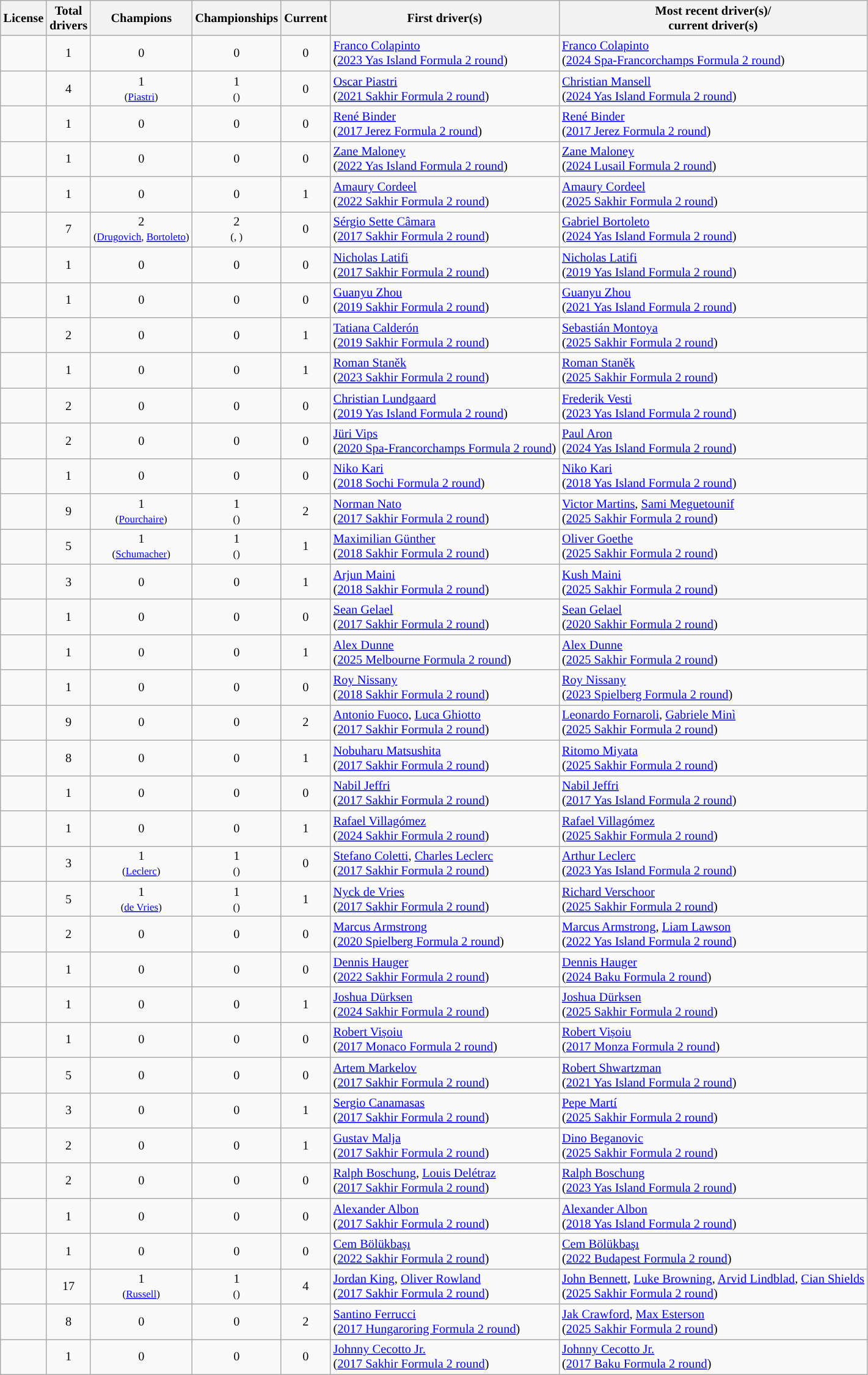<table class="wikitable sortable" style="font-size: 85%; text-align:center">
<tr>
<th>License</th>
<th>Total<br>drivers</th>
<th>Champions</th>
<th>Championships</th>
<th>Current</th>
<th>First driver(s)</th>
<th>Most recent driver(s)/<br>current driver(s)</th>
</tr>
<tr>
<td align="left"></td>
<td>1</td>
<td>0</td>
<td>0</td>
<td>0</td>
<td align="left" data-sort-value="2023-2"><a href='#'>Franco Colapinto</a><br>(<a href='#'>2023 Yas Island Formula 2 round</a>)</td>
<td align="left" data-sort-value="2024-10"><a href='#'>Franco Colapinto</a><br>(<a href='#'>2024 Spa-Francorchamps Formula 2 round</a>)</td>
</tr>
<tr>
<td align="left"></td>
<td>4</td>
<td>1<br><small>(<a href='#'>Piastri</a>)</small></td>
<td>1<br><small>()</small></td>
<td>0</td>
<td align="left" data-sort-value="2021-1"><a href='#'>Oscar Piastri</a><br>(<a href='#'>2021 Sakhir Formula 2 round</a>)</td>
<td align="left" data-sort-value="2024-14"><a href='#'>Christian Mansell</a><br>(<a href='#'>2024 Yas Island Formula 2 round</a>)</td>
</tr>
<tr>
<td align="left"></td>
<td>1</td>
<td>0</td>
<td>0</td>
<td>0</td>
<td align="left" data-sort-value="2017-4"><a href='#'>René Binder</a><br>(<a href='#'>2017 Jerez Formula 2 round</a>)</td>
<td align="left" data-sort-value="2017-3"><a href='#'>René Binder</a><br>(<a href='#'>2017 Jerez Formula 2 round</a>)</td>
</tr>
<tr>
<td align="left"></td>
<td>1</td>
<td>0</td>
<td>0</td>
<td>0</td>
<td align="left" data-sort-value="2022-2"><a href='#'>Zane Maloney</a><br>(<a href='#'>2022 Yas Island Formula 2 round</a>)</td>
<td align="left" data-sort-value="2024-13"><a href='#'>Zane Maloney</a><br>(<a href='#'>2024 Lusail Formula 2 round</a>)</td>
</tr>
<tr>
<td align="left"></td>
<td>1</td>
<td>0</td>
<td>0</td>
<td>1</td>
<td align="left" data-sort-value="2022-1"><a href='#'>Amaury Cordeel</a><br>(<a href='#'>2022 Sakhir Formula 2 round</a>)</td>
<td align="left" data-sort-value="2025-1"><a href='#'>Amaury Cordeel</a><br>(<a href='#'>2025 Sakhir Formula 2 round</a>)</td>
</tr>
<tr>
<td align="left"></td>
<td>7</td>
<td>2<br><small>(<a href='#'>Drugovich</a>, <a href='#'>Bortoleto</a>)</small></td>
<td>2<br><small>(, )</small></td>
<td>0</td>
<td align="left" data-sort-value="2017-1"><a href='#'>Sérgio Sette Câmara</a><br>(<a href='#'>2017 Sakhir Formula 2 round</a>)</td>
<td align="left" data-sort-value="2024-14"><a href='#'>Gabriel Bortoleto</a><br>(<a href='#'>2024 Yas Island Formula 2 round</a>)</td>
</tr>
<tr>
<td align="left"></td>
<td>1</td>
<td>0</td>
<td>0</td>
<td>0</td>
<td align="left" data-sort-value="2017-1"><a href='#'>Nicholas Latifi</a><br>(<a href='#'>2017 Sakhir Formula 2 round</a>)</td>
<td align="left" data-sort-value="2019-3"><a href='#'>Nicholas Latifi</a><br>(<a href='#'>2019 Yas Island Formula 2 round</a>)</td>
</tr>
<tr>
<td align="left"></td>
<td>1</td>
<td>0</td>
<td>0</td>
<td>0</td>
<td align="left" data-sort-value="2019-1"><a href='#'>Guanyu Zhou</a><br>(<a href='#'>2019 Sakhir Formula 2 round</a>)</td>
<td align="left" data-sort-value="2021-2"><a href='#'>Guanyu Zhou</a><br>(<a href='#'>2021 Yas Island Formula 2 round</a>)</td>
</tr>
<tr>
<td align="left"></td>
<td>2</td>
<td>0</td>
<td>0</td>
<td>1</td>
<td align="left" data-sort-value="2019-1"><a href='#'>Tatiana Calderón</a><br>(<a href='#'>2019 Sakhir Formula 2 round</a>)</td>
<td align="left" data-sort-value="2025-1"><a href='#'>Sebastián Montoya</a><br>(<a href='#'>2025 Sakhir Formula 2 round</a>)</td>
</tr>
<tr>
<td align="left"></td>
<td>1</td>
<td>0</td>
<td>0</td>
<td>1</td>
<td align="left" data-sort-value="2023-1"><a href='#'>Roman Staněk</a><br>(<a href='#'>2023 Sakhir Formula 2 round</a>)</td>
<td align="left" data-sort-value="2025-1"><a href='#'>Roman Staněk</a><br>(<a href='#'>2025 Sakhir Formula 2 round</a>)</td>
</tr>
<tr>
<td align="left"></td>
<td>2</td>
<td>0</td>
<td>0</td>
<td>0</td>
<td align="left" data-sort-value="2019-2"><a href='#'>Christian Lundgaard</a><br>(<a href='#'>2019 Yas Island Formula 2 round</a>)</td>
<td align="left" data-sort-value="2023-2"><a href='#'>Frederik Vesti</a><br>(<a href='#'>2023 Yas Island Formula 2 round</a>)</td>
</tr>
<tr>
<td align="left"></td>
<td>2</td>
<td>0</td>
<td>0</td>
<td>0</td>
<td align="left" data-sort-value="2020-2"><a href='#'>Jüri Vips</a><br>(<a href='#'>2020 Spa-Francorchamps Formula 2 round</a>)</td>
<td align="left" data-sort-value="2024-14"><a href='#'>Paul Aron</a><br>(<a href='#'>2024 Yas Island Formula 2 round</a>)</td>
</tr>
<tr>
<td align="left"></td>
<td>1</td>
<td>0</td>
<td>0</td>
<td>0</td>
<td align="left" data-sort-value="2018-2"><a href='#'>Niko Kari</a><br>(<a href='#'>2018 Sochi Formula 2 round</a>)</td>
<td align="left" data-sort-value="2018-2"><a href='#'>Niko Kari</a><br>(<a href='#'>2018 Yas Island Formula 2 round</a>)</td>
</tr>
<tr>
<td align="left"></td>
<td>9</td>
<td>1<br><small>(<a href='#'>Pourchaire</a>)</small></td>
<td>1<br><small>()</small></td>
<td>2</td>
<td align="left" data-sort-value="2017-1"><a href='#'>Norman Nato</a><br>(<a href='#'>2017 Sakhir Formula 2 round</a>)</td>
<td align="left" data-sort-value="2025-1"><a href='#'>Victor Martins</a>, <a href='#'>Sami Meguetounif</a><br>(<a href='#'>2025 Sakhir Formula 2 round</a>)</td>
</tr>
<tr>
<td align="left"></td>
<td>5</td>
<td>1<br><small>(<a href='#'>Schumacher</a>)</small></td>
<td>1<br><small>()</small></td>
<td>1</td>
<td align="left" data-sort-value="2018-1"><a href='#'>Maximilian Günther</a><br>(<a href='#'>2018 Sakhir Formula 2 round</a>)</td>
<td align="left" data-sort-value="2025-1"><a href='#'>Oliver Goethe</a><br>(<a href='#'>2025 Sakhir Formula 2 round</a>)</td>
</tr>
<tr>
<td align="left"></td>
<td>3</td>
<td>0</td>
<td>0</td>
<td>1</td>
<td align="left" data-sort-value="2018-1"><a href='#'>Arjun Maini</a><br>(<a href='#'>2018 Sakhir Formula 2 round</a>)</td>
<td align="left" data-sort-value="2025-1"><a href='#'>Kush Maini</a><br>(<a href='#'>2025 Sakhir Formula 2 round</a>)</td>
</tr>
<tr>
<td align="left"></td>
<td>1</td>
<td>0</td>
<td>0</td>
<td>0</td>
<td align="left" data-sort-value="2017-1"><a href='#'>Sean Gelael</a><br>(<a href='#'>2017 Sakhir Formula 2 round</a>)</td>
<td align="left" data-sort-value="2020-1"><a href='#'>Sean Gelael</a><br>(<a href='#'>2020 Sakhir Formula 2 round</a>)</td>
</tr>
<tr>
<td align="left"></td>
<td>1</td>
<td>0</td>
<td>0</td>
<td>1</td>
<td align="left" data-sort-value="2025-1"><a href='#'>Alex Dunne</a><br>(<a href='#'>2025 Melbourne Formula 2 round</a>)</td>
<td align="left" data-sort-value="2025-1"><a href='#'>Alex Dunne</a><br>(<a href='#'>2025 Sakhir Formula 2 round</a>)</td>
</tr>
<tr>
<td align="left"></td>
<td>1</td>
<td>0</td>
<td>0</td>
<td>0</td>
<td align="left" data-sort-value="2018-1"><a href='#'>Roy Nissany</a><br>(<a href='#'>2018 Sakhir Formula 2 round</a>)</td>
<td align="left" data-sort-value="2023-1"><a href='#'>Roy Nissany</a><br>(<a href='#'>2023 Spielberg Formula 2 round</a>)</td>
</tr>
<tr>
<td align="left"></td>
<td>9</td>
<td>0</td>
<td>0</td>
<td>2</td>
<td align="left" data-sort-value="2017-1"><a href='#'>Antonio Fuoco</a>, <a href='#'>Luca Ghiotto</a><br>(<a href='#'>2017 Sakhir Formula 2 round</a>)</td>
<td align="left" data-sort-value="2025-1"><a href='#'>Leonardo Fornaroli</a>, <a href='#'>Gabriele Minì</a><br>(<a href='#'>2025 Sakhir Formula 2 round</a>)</td>
</tr>
<tr>
<td align="left"></td>
<td>8</td>
<td>0</td>
<td>0</td>
<td>1</td>
<td align="left" data-sort-value="2017-1"><a href='#'>Nobuharu Matsushita</a><br>(<a href='#'>2017 Sakhir Formula 2 round</a>)</td>
<td align="left" data-sort-value="2025-1"><a href='#'>Ritomo Miyata</a><br>(<a href='#'>2025 Sakhir Formula 2 round</a>)</td>
</tr>
<tr>
<td align="left"></td>
<td>1</td>
<td>0</td>
<td>0</td>
<td>0</td>
<td align="left" data-sort-value="2017-1"><a href='#'>Nabil Jeffri</a><br>(<a href='#'>2017 Sakhir Formula 2 round</a>)</td>
<td align="left" data-sort-value="2017-4"><a href='#'>Nabil Jeffri</a><br>(<a href='#'>2017 Yas Island Formula 2 round</a>)</td>
</tr>
<tr>
<td align="left"></td>
<td>1</td>
<td>0</td>
<td>0</td>
<td>1</td>
<td align="left" data-sort-value="2024-1"><a href='#'>Rafael Villagómez</a><br>(<a href='#'>2024 Sakhir Formula 2 round</a>)</td>
<td align="left" data-sort-value="2025-1"><a href='#'>Rafael Villagómez</a><br>(<a href='#'>2025 Sakhir Formula 2 round</a>)</td>
</tr>
<tr>
<td align="left"></td>
<td>3</td>
<td>1<br><small>(<a href='#'>Leclerc</a>)</small></td>
<td>1<br><small>()</small></td>
<td>0</td>
<td align="left" data-sort-value="2017-1"><a href='#'>Stefano Coletti</a>, <a href='#'>Charles Leclerc</a><br>(<a href='#'>2017 Sakhir Formula 2 round</a>)</td>
<td align="left" data-sort-value="2023-2"><a href='#'>Arthur Leclerc</a><br>(<a href='#'>2023 Yas Island Formula 2 round</a>)</td>
</tr>
<tr>
<td align="left"></td>
<td>5</td>
<td>1<br><small>(<a href='#'>de Vries</a>)</small></td>
<td>1<br><small>()</small></td>
<td>1</td>
<td align="left" data-sort-value="2017-1"><a href='#'>Nyck de Vries</a><br>(<a href='#'>2017 Sakhir Formula 2 round</a>)</td>
<td align="left" data-sort-value="2025-1"><a href='#'>Richard Verschoor</a><br>(<a href='#'>2025 Sakhir Formula 2 round</a>)</td>
</tr>
<tr>
<td align="left"></td>
<td>2</td>
<td>0</td>
<td>0</td>
<td>0</td>
<td align="left" data-sort-value="2020-1"><a href='#'>Marcus Armstrong</a><br>(<a href='#'>2020 Spielberg Formula 2 round</a>)</td>
<td align="left" data-sort-value="2022-2"><a href='#'>Marcus Armstrong</a>, <a href='#'>Liam Lawson</a><br>(<a href='#'>2022 Yas Island Formula 2 round</a>)</td>
</tr>
<tr>
<td align="left"></td>
<td>1</td>
<td>0</td>
<td>0</td>
<td>0</td>
<td align="left" data-sort-value="2022-1"><a href='#'>Dennis Hauger</a><br>(<a href='#'>2022 Sakhir Formula 2 round</a>)</td>
<td align="left" data-sort-value="2024-12"><a href='#'>Dennis Hauger</a><br>(<a href='#'>2024 Baku Formula 2 round</a>)</td>
</tr>
<tr>
<td align="left"></td>
<td>1</td>
<td>0</td>
<td>0</td>
<td>1</td>
<td align="left" data-sort-value="2024-1"><a href='#'>Joshua Dürksen</a><br>(<a href='#'>2024 Sakhir Formula 2 round</a>)</td>
<td align="left" data-sort-value="2025-1"><a href='#'>Joshua Dürksen</a><br>(<a href='#'>2025 Sakhir Formula 2 round</a>)</td>
</tr>
<tr>
<td align="left"></td>
<td>1</td>
<td>0</td>
<td>0</td>
<td>0</td>
<td align="left" data-sort-value="2017-2"><a href='#'>Robert Vișoiu</a><br>(<a href='#'>2017 Monaco Formula 2 round</a>)</td>
<td align="left" data-sort-value="2017-2"><a href='#'>Robert Vișoiu</a><br>(<a href='#'>2017 Monza Formula 2 round</a>)</td>
</tr>
<tr>
<td align="left"></td>
<td>5</td>
<td>0</td>
<td>0</td>
<td>0</td>
<td align="left" data-sort-value="2017-1"><a href='#'>Artem Markelov</a><br>(<a href='#'>2017 Sakhir Formula 2 round</a>)</td>
<td align="left" data-sort-value="2021-2"><a href='#'>Robert Shwartzman</a><br>(<a href='#'>2021 Yas Island Formula 2 round</a>)</td>
</tr>
<tr>
<td align="left"></td>
<td>3</td>
<td>0</td>
<td>0</td>
<td>1</td>
<td align="left" data-sort-value="2017-1"><a href='#'>Sergio Canamasas</a><br>(<a href='#'>2017 Sakhir Formula 2 round</a>)</td>
<td align="left" data-sort-value="2025-1"><a href='#'>Pepe Martí</a><br>(<a href='#'>2025 Sakhir Formula 2 round</a>)</td>
</tr>
<tr>
<td align="left"></td>
<td>2</td>
<td>0</td>
<td>0</td>
<td>1</td>
<td align="left" data-sort-value="2017-1"><a href='#'>Gustav Malja</a><br>(<a href='#'>2017 Sakhir Formula 2 round</a>)</td>
<td align="left" data-sort-value="2025-1"><a href='#'>Dino Beganovic</a><br>(<a href='#'>2025 Sakhir Formula 2 round</a>)</td>
</tr>
<tr>
<td align="left"></td>
<td>2</td>
<td>0</td>
<td>0</td>
<td>0</td>
<td align="left" data-sort-value="2017-1"><a href='#'>Ralph Boschung</a>, <a href='#'>Louis Delétraz</a><br>(<a href='#'>2017 Sakhir Formula 2 round</a>)</td>
<td align="left" data-sort-value="2023-2"><a href='#'>Ralph Boschung</a><br>(<a href='#'>2023 Yas Island Formula 2 round</a>)</td>
</tr>
<tr>
<td align="left"></td>
<td>1</td>
<td>0</td>
<td>0</td>
<td>0</td>
<td align="left" data-sort-value="2017-1"><a href='#'>Alexander Albon</a><br>(<a href='#'>2017 Sakhir Formula 2 round</a>)</td>
<td align="left" data-sort-value="2018-2"><a href='#'>Alexander Albon</a><br>(<a href='#'>2018 Yas Island Formula 2 round</a>)</td>
</tr>
<tr>
<td align="left"></td>
<td>1</td>
<td>0</td>
<td>0</td>
<td>0</td>
<td align="left" data-sort-value="2022-1"><a href='#'>Cem Bölükbaşı</a><br>(<a href='#'>2022 Sakhir Formula 2 round</a>)</td>
<td align="left" data-sort-value="2022-1"><a href='#'>Cem Bölükbaşı</a><br>(<a href='#'>2022 Budapest Formula 2 round</a>)</td>
</tr>
<tr>
<td align="left"></td>
<td>17</td>
<td>1<br><small>(<a href='#'>Russell</a>)</small></td>
<td>1<br><small>()</small></td>
<td>4</td>
<td align="left" data-sort-value="2017-1"><a href='#'>Jordan King</a>, <a href='#'>Oliver Rowland</a><br>(<a href='#'>2017 Sakhir Formula 2 round</a>)</td>
<td align="left" data-sort-value="2025-1"><a href='#'>John Bennett</a>, <a href='#'>Luke Browning</a>, <a href='#'>Arvid Lindblad</a>, <a href='#'>Cian Shields</a><br>(<a href='#'>2025 Sakhir Formula 2 round</a>)</td>
</tr>
<tr>
<td align="left"></td>
<td>8</td>
<td>0</td>
<td>0</td>
<td>2</td>
<td align="left" data-sort-value="2017-3"><a href='#'>Santino Ferrucci</a><br>(<a href='#'>2017 Hungaroring Formula 2 round</a>)</td>
<td align="left" data-sort-value="2025-1"><a href='#'>Jak Crawford</a>, <a href='#'>Max Esterson</a><br>(<a href='#'>2025 Sakhir Formula 2 round</a>)</td>
</tr>
<tr>
<td align="left"></td>
<td>1</td>
<td>0</td>
<td>0</td>
<td>0</td>
<td align="left" data-sort-value="2017-1"><a href='#'>Johnny Cecotto Jr.</a><br>(<a href='#'>2017 Sakhir Formula 2 round</a>)</td>
<td align="left" data-sort-value="2017-1"><a href='#'>Johnny Cecotto Jr.</a><br>(<a href='#'>2017 Baku Formula 2 round</a>)</td>
</tr>
</table>
